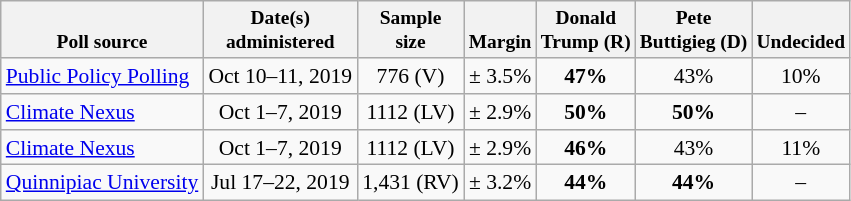<table class="wikitable" style="font-size:90%;text-align:center;">
<tr valign=bottom style="font-size:90%;">
<th>Poll source</th>
<th>Date(s)<br>administered</th>
<th>Sample<br>size</th>
<th>Margin<br></th>
<th>Donald<br>Trump (R)</th>
<th>Pete<br>Buttigieg (D)</th>
<th>Undecided</th>
</tr>
<tr>
<td style="text-align:left;"><a href='#'>Public Policy Polling</a></td>
<td>Oct 10–11, 2019</td>
<td>776 (V)</td>
<td>± 3.5%</td>
<td><strong>47%</strong></td>
<td>43%</td>
<td>10%</td>
</tr>
<tr>
<td style="text-align:left;"><a href='#'>Climate Nexus</a></td>
<td>Oct 1–7, 2019</td>
<td>1112 (LV)</td>
<td>± 2.9%</td>
<td><strong>50%</strong></td>
<td><strong>50%</strong></td>
<td>–</td>
</tr>
<tr>
<td style="text-align:left;"><a href='#'>Climate Nexus</a></td>
<td>Oct 1–7, 2019</td>
<td>1112 (LV)</td>
<td>± 2.9%</td>
<td><strong>46%</strong></td>
<td>43%</td>
<td>11%</td>
</tr>
<tr>
<td style="text-align:left;"><a href='#'>Quinnipiac University</a></td>
<td>Jul 17–22, 2019</td>
<td>1,431 (RV)</td>
<td>± 3.2%</td>
<td><strong>44%</strong></td>
<td><strong>44%</strong></td>
<td>–</td>
</tr>
</table>
